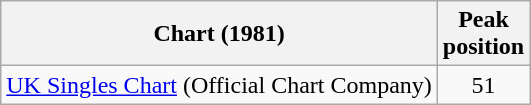<table class="wikitable">
<tr>
<th>Chart (1981)</th>
<th>Peak<br>position</th>
</tr>
<tr>
<td><a href='#'>UK Singles Chart</a> (Official Chart Company)</td>
<td style="text-align:center;">51</td>
</tr>
</table>
